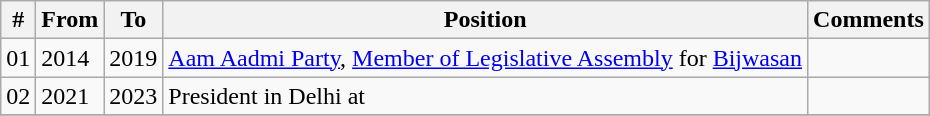<table class="wikitable  sortable">
<tr>
<th>#</th>
<th>From</th>
<th>To</th>
<th>Position</th>
<th>Comments</th>
</tr>
<tr>
<td>01</td>
<td>2014</td>
<td>2019</td>
<td><a href='#'>Aam Aadmi Party</a>, <a href='#'>Member of Legislative Assembly</a> for <a href='#'>Bijwasan</a></td>
<td></td>
</tr>
<tr>
<td>02</td>
<td>2021</td>
<td>2023</td>
<td>President in Delhi at </td>
<td></td>
</tr>
<tr>
</tr>
</table>
